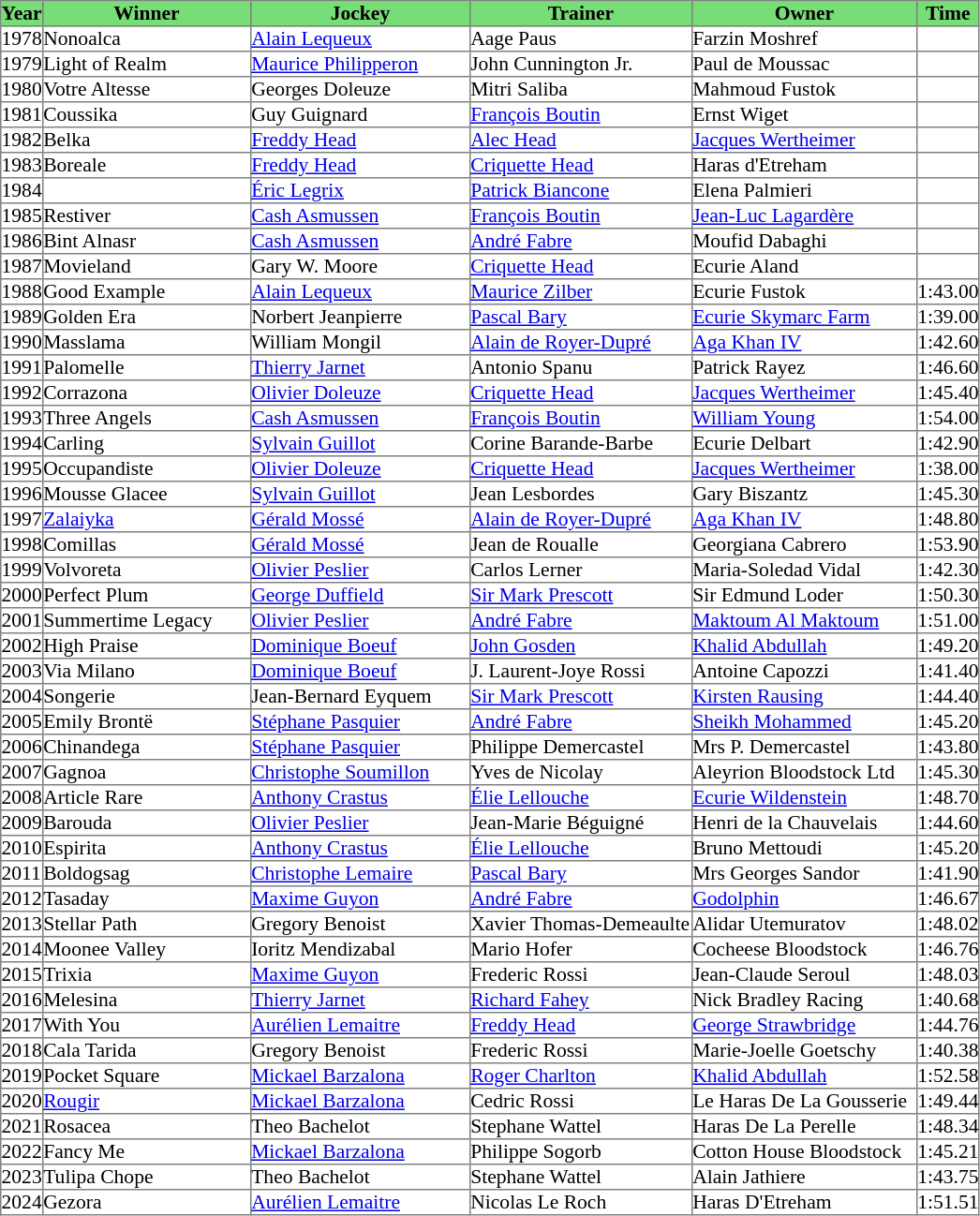<table class = "sortable" | border="1" cellpadding="0" style="border-collapse: collapse; font-size:90%">
<tr bgcolor="#77dd77" align="center">
<th>Year</th>
<th>Winner</th>
<th>Jockey</th>
<th>Trainer</th>
<th>Owner</th>
<th>Time</th>
</tr>
<tr>
<td>1978</td>
<td width=147px>Nonoalca</td>
<td width=155px><a href='#'>Alain Lequeux</a></td>
<td width=157px>Aage Paus</td>
<td width=159px>Farzin Moshref</td>
<td></td>
</tr>
<tr>
<td>1979</td>
<td>Light of Realm</td>
<td><a href='#'>Maurice Philipperon</a></td>
<td>John Cunnington Jr.</td>
<td>Paul de Moussac</td>
<td></td>
</tr>
<tr>
<td>1980</td>
<td>Votre Altesse</td>
<td>Georges Doleuze</td>
<td>Mitri Saliba</td>
<td>Mahmoud Fustok</td>
<td></td>
</tr>
<tr>
<td>1981</td>
<td>Coussika</td>
<td>Guy Guignard</td>
<td><a href='#'>François Boutin</a></td>
<td>Ernst Wiget</td>
<td></td>
</tr>
<tr>
<td>1982</td>
<td>Belka</td>
<td><a href='#'>Freddy Head</a></td>
<td><a href='#'>Alec Head</a></td>
<td><a href='#'>Jacques Wertheimer</a></td>
<td></td>
</tr>
<tr>
<td>1983</td>
<td>Boreale</td>
<td><a href='#'>Freddy Head</a></td>
<td><a href='#'>Criquette Head</a></td>
<td>Haras d'Etreham</td>
<td></td>
</tr>
<tr>
<td>1984</td>
<td></td>
<td><a href='#'>Éric Legrix</a></td>
<td><a href='#'>Patrick Biancone</a></td>
<td>Elena Palmieri</td>
<td></td>
</tr>
<tr>
<td>1985</td>
<td>Restiver</td>
<td><a href='#'>Cash Asmussen</a></td>
<td><a href='#'>François Boutin</a></td>
<td><a href='#'>Jean-Luc Lagardère</a></td>
<td></td>
</tr>
<tr>
<td>1986</td>
<td>Bint Alnasr</td>
<td><a href='#'>Cash Asmussen</a></td>
<td><a href='#'>André Fabre</a></td>
<td>Moufid Dabaghi</td>
<td></td>
</tr>
<tr>
<td>1987</td>
<td>Movieland</td>
<td>Gary W. Moore</td>
<td><a href='#'>Criquette Head</a></td>
<td>Ecurie Aland</td>
<td></td>
</tr>
<tr>
<td>1988</td>
<td>Good Example</td>
<td><a href='#'>Alain Lequeux</a></td>
<td><a href='#'>Maurice Zilber</a></td>
<td>Ecurie Fustok</td>
<td>1:43.00</td>
</tr>
<tr>
<td>1989</td>
<td>Golden Era</td>
<td>Norbert Jeanpierre</td>
<td><a href='#'>Pascal Bary</a></td>
<td><a href='#'>Ecurie Skymarc Farm</a></td>
<td>1:39.00</td>
</tr>
<tr>
<td>1990</td>
<td>Masslama</td>
<td>William Mongil</td>
<td><a href='#'>Alain de Royer-Dupré</a></td>
<td><a href='#'>Aga Khan IV</a></td>
<td>1:42.60</td>
</tr>
<tr>
<td>1991</td>
<td>Palomelle</td>
<td><a href='#'>Thierry Jarnet</a></td>
<td>Antonio Spanu</td>
<td>Patrick Rayez</td>
<td>1:46.60</td>
</tr>
<tr>
<td>1992</td>
<td>Corrazona</td>
<td><a href='#'>Olivier Doleuze</a></td>
<td><a href='#'>Criquette Head</a></td>
<td><a href='#'>Jacques Wertheimer</a></td>
<td>1:45.40</td>
</tr>
<tr>
<td>1993</td>
<td>Three Angels</td>
<td><a href='#'>Cash Asmussen</a></td>
<td><a href='#'>François Boutin</a></td>
<td><a href='#'>William Young</a></td>
<td>1:54.00</td>
</tr>
<tr>
<td>1994</td>
<td>Carling</td>
<td><a href='#'>Sylvain Guillot</a></td>
<td>Corine Barande-Barbe</td>
<td>Ecurie Delbart</td>
<td>1:42.90</td>
</tr>
<tr>
<td>1995</td>
<td>Occupandiste</td>
<td><a href='#'>Olivier Doleuze</a></td>
<td><a href='#'>Criquette Head</a></td>
<td><a href='#'>Jacques Wertheimer</a></td>
<td>1:38.00</td>
</tr>
<tr>
<td>1996</td>
<td>Mousse Glacee</td>
<td><a href='#'>Sylvain Guillot</a></td>
<td>Jean Lesbordes</td>
<td>Gary Biszantz</td>
<td>1:45.30</td>
</tr>
<tr>
<td>1997</td>
<td><a href='#'>Zalaiyka</a></td>
<td><a href='#'>Gérald Mossé</a></td>
<td><a href='#'>Alain de Royer-Dupré</a></td>
<td><a href='#'>Aga Khan IV</a></td>
<td>1:48.80</td>
</tr>
<tr>
<td>1998</td>
<td>Comillas</td>
<td><a href='#'>Gérald Mossé</a></td>
<td>Jean de Roualle</td>
<td>Georgiana Cabrero</td>
<td>1:53.90</td>
</tr>
<tr>
<td>1999</td>
<td>Volvoreta</td>
<td><a href='#'>Olivier Peslier</a></td>
<td>Carlos Lerner</td>
<td>Maria-Soledad Vidal</td>
<td>1:42.30</td>
</tr>
<tr>
<td>2000</td>
<td>Perfect Plum</td>
<td><a href='#'>George Duffield</a></td>
<td><a href='#'>Sir Mark Prescott</a></td>
<td>Sir Edmund Loder</td>
<td>1:50.30</td>
</tr>
<tr>
<td>2001</td>
<td>Summertime Legacy</td>
<td><a href='#'>Olivier Peslier</a></td>
<td><a href='#'>André Fabre</a></td>
<td><a href='#'>Maktoum Al Maktoum</a></td>
<td>1:51.00</td>
</tr>
<tr>
<td>2002</td>
<td>High Praise</td>
<td><a href='#'>Dominique Boeuf</a></td>
<td><a href='#'>John Gosden</a></td>
<td><a href='#'>Khalid Abdullah</a></td>
<td>1:49.20</td>
</tr>
<tr>
<td>2003</td>
<td>Via Milano</td>
<td><a href='#'>Dominique Boeuf</a></td>
<td>J. Laurent-Joye Rossi </td>
<td>Antoine Capozzi</td>
<td>1:41.40</td>
</tr>
<tr>
<td>2004</td>
<td>Songerie</td>
<td>Jean-Bernard Eyquem</td>
<td><a href='#'>Sir Mark Prescott</a></td>
<td><a href='#'>Kirsten Rausing</a></td>
<td>1:44.40</td>
</tr>
<tr>
<td>2005</td>
<td>Emily Brontë</td>
<td><a href='#'>Stéphane Pasquier</a></td>
<td><a href='#'>André Fabre</a></td>
<td><a href='#'>Sheikh Mohammed</a></td>
<td>1:45.20</td>
</tr>
<tr>
<td>2006</td>
<td>Chinandega</td>
<td><a href='#'>Stéphane Pasquier</a></td>
<td>Philippe Demercastel</td>
<td>Mrs P. Demercastel</td>
<td>1:43.80</td>
</tr>
<tr>
<td>2007</td>
<td>Gagnoa</td>
<td><a href='#'>Christophe Soumillon</a></td>
<td>Yves de Nicolay</td>
<td>Aleyrion Bloodstock Ltd</td>
<td>1:45.30</td>
</tr>
<tr>
<td>2008</td>
<td>Article Rare</td>
<td><a href='#'>Anthony Crastus</a></td>
<td><a href='#'>Élie Lellouche</a></td>
<td><a href='#'>Ecurie Wildenstein</a></td>
<td>1:48.70</td>
</tr>
<tr>
<td>2009</td>
<td>Barouda</td>
<td><a href='#'>Olivier Peslier</a></td>
<td>Jean-Marie Béguigné</td>
<td>Henri de la Chauvelais</td>
<td>1:44.60</td>
</tr>
<tr>
<td>2010</td>
<td>Espirita</td>
<td><a href='#'>Anthony Crastus</a></td>
<td><a href='#'>Élie Lellouche</a></td>
<td>Bruno Mettoudi</td>
<td>1:45.20</td>
</tr>
<tr>
<td>2011</td>
<td>Boldogsag</td>
<td><a href='#'>Christophe Lemaire</a></td>
<td><a href='#'>Pascal Bary</a></td>
<td>Mrs Georges Sandor</td>
<td>1:41.90</td>
</tr>
<tr>
<td>2012</td>
<td>Tasaday</td>
<td><a href='#'>Maxime Guyon</a></td>
<td><a href='#'>André Fabre</a></td>
<td><a href='#'>Godolphin</a></td>
<td>1:46.67</td>
</tr>
<tr>
<td>2013</td>
<td>Stellar Path</td>
<td>Gregory Benoist</td>
<td>Xavier Thomas-Demeaulte</td>
<td>Alidar Utemuratov</td>
<td>1:48.02</td>
</tr>
<tr>
<td>2014</td>
<td>Moonee Valley</td>
<td>Ioritz Mendizabal</td>
<td>Mario Hofer</td>
<td>Cocheese Bloodstock</td>
<td>1:46.76</td>
</tr>
<tr>
<td>2015</td>
<td>Trixia</td>
<td><a href='#'>Maxime Guyon</a></td>
<td>Frederic Rossi</td>
<td>Jean-Claude Seroul</td>
<td>1:48.03</td>
</tr>
<tr>
<td>2016</td>
<td>Melesina</td>
<td><a href='#'>Thierry Jarnet</a></td>
<td><a href='#'>Richard Fahey</a></td>
<td>Nick Bradley Racing</td>
<td>1:40.68</td>
</tr>
<tr>
<td>2017</td>
<td>With You</td>
<td><a href='#'>Aurélien Lemaitre</a></td>
<td><a href='#'>Freddy Head</a></td>
<td><a href='#'>George Strawbridge</a></td>
<td>1:44.76</td>
</tr>
<tr>
<td>2018</td>
<td>Cala Tarida</td>
<td>Gregory Benoist</td>
<td>Frederic Rossi</td>
<td>Marie-Joelle Goetschy</td>
<td>1:40.38</td>
</tr>
<tr>
<td>2019</td>
<td>Pocket Square</td>
<td><a href='#'>Mickael Barzalona</a></td>
<td><a href='#'>Roger Charlton</a></td>
<td><a href='#'>Khalid Abdullah</a></td>
<td>1:52.58</td>
</tr>
<tr>
<td>2020</td>
<td><a href='#'>Rougir</a></td>
<td><a href='#'>Mickael Barzalona</a></td>
<td>Cedric Rossi</td>
<td>Le Haras De La Gousserie</td>
<td>1:49.44</td>
</tr>
<tr>
<td>2021</td>
<td>Rosacea</td>
<td>Theo Bachelot</td>
<td>Stephane Wattel</td>
<td>Haras De La Perelle</td>
<td>1:48.34</td>
</tr>
<tr>
<td>2022</td>
<td>Fancy Me</td>
<td><a href='#'>Mickael Barzalona</a></td>
<td>Philippe Sogorb</td>
<td>Cotton House Bloodstock</td>
<td>1:45.21</td>
</tr>
<tr>
<td>2023</td>
<td>Tulipa Chope</td>
<td>Theo Bachelot</td>
<td>Stephane Wattel</td>
<td>Alain Jathiere</td>
<td>1:43.75</td>
</tr>
<tr>
<td>2024</td>
<td>Gezora</td>
<td><a href='#'>Aurélien Lemaitre</a></td>
<td>Nicolas Le Roch</td>
<td>Haras D'Etreham</td>
<td>1:51.51</td>
</tr>
</table>
